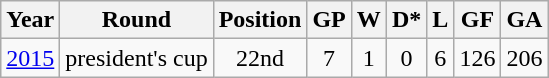<table class="wikitable" style="text-align: center;">
<tr>
<th>Year</th>
<th>Round</th>
<th>Position</th>
<th>GP</th>
<th>W</th>
<th>D*</th>
<th>L</th>
<th>GF</th>
<th>GA</th>
</tr>
<tr>
<td> <a href='#'>2015</a></td>
<td>president's cup</td>
<td>22nd</td>
<td>7</td>
<td>1</td>
<td>0</td>
<td>6</td>
<td>126</td>
<td>206</td>
</tr>
</table>
